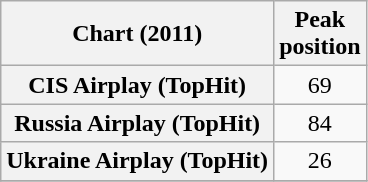<table class="wikitable sortable plainrowheaders" style="text-align:center">
<tr>
<th scope="col">Chart (2011)</th>
<th scope="col">Peak<br>position</th>
</tr>
<tr>
<th scope="row">CIS Airplay (TopHit)</th>
<td>69</td>
</tr>
<tr>
<th scope="row">Russia Airplay (TopHit)</th>
<td>84</td>
</tr>
<tr>
<th scope="row">Ukraine Airplay (TopHit)</th>
<td>26</td>
</tr>
<tr>
</tr>
</table>
